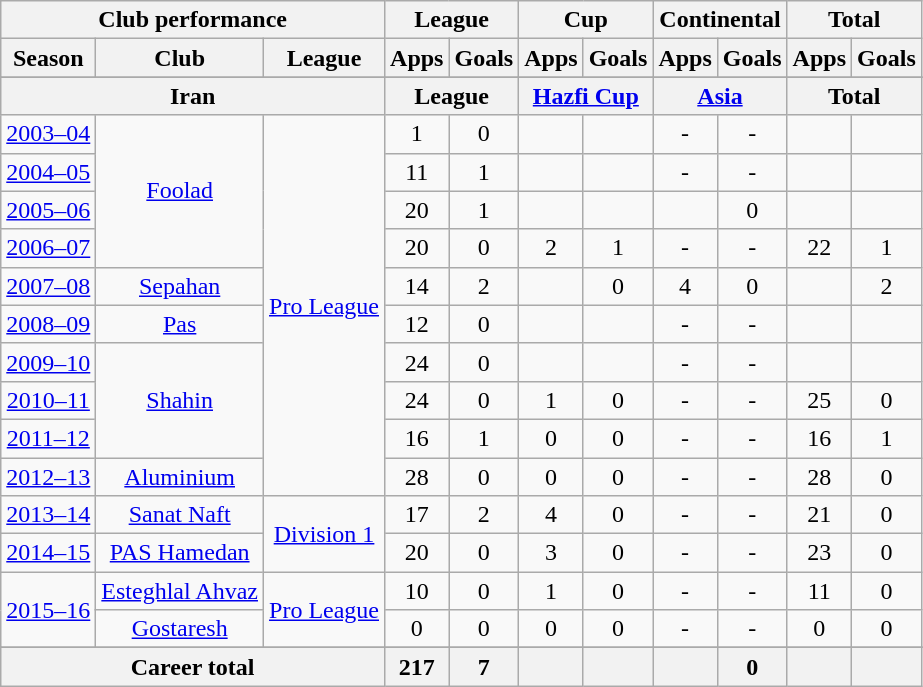<table class="wikitable" style="text-align:center">
<tr>
<th colspan=3>Club performance</th>
<th colspan=2>League</th>
<th colspan=2>Cup</th>
<th colspan=2>Continental</th>
<th colspan=2>Total</th>
</tr>
<tr>
<th>Season</th>
<th>Club</th>
<th>League</th>
<th>Apps</th>
<th>Goals</th>
<th>Apps</th>
<th>Goals</th>
<th>Apps</th>
<th>Goals</th>
<th>Apps</th>
<th>Goals</th>
</tr>
<tr>
</tr>
<tr>
<th colspan=3>Iran</th>
<th colspan=2>League</th>
<th colspan=2><a href='#'>Hazfi Cup</a></th>
<th colspan=2><a href='#'>Asia</a></th>
<th colspan=2>Total</th>
</tr>
<tr>
<td><a href='#'>2003–04</a></td>
<td rowspan="4"><a href='#'>Foolad</a></td>
<td rowspan="10"><a href='#'>Pro League</a></td>
<td>1</td>
<td>0</td>
<td></td>
<td></td>
<td>-</td>
<td>-</td>
<td></td>
<td></td>
</tr>
<tr>
<td><a href='#'>2004–05</a></td>
<td>11</td>
<td>1</td>
<td></td>
<td></td>
<td>-</td>
<td>-</td>
<td></td>
<td></td>
</tr>
<tr>
<td><a href='#'>2005–06</a></td>
<td>20</td>
<td>1</td>
<td></td>
<td></td>
<td></td>
<td>0</td>
<td></td>
<td></td>
</tr>
<tr>
<td><a href='#'>2006–07</a></td>
<td>20</td>
<td>0</td>
<td>2</td>
<td>1</td>
<td>-</td>
<td>-</td>
<td>22</td>
<td>1</td>
</tr>
<tr>
<td><a href='#'>2007–08</a></td>
<td><a href='#'>Sepahan</a></td>
<td>14</td>
<td>2</td>
<td></td>
<td>0</td>
<td>4</td>
<td>0</td>
<td></td>
<td>2</td>
</tr>
<tr>
<td><a href='#'>2008–09</a></td>
<td><a href='#'>Pas</a></td>
<td>12</td>
<td>0</td>
<td></td>
<td></td>
<td>-</td>
<td>-</td>
<td></td>
<td></td>
</tr>
<tr>
<td><a href='#'>2009–10</a></td>
<td rowspan="3"><a href='#'>Shahin</a></td>
<td>24</td>
<td>0</td>
<td></td>
<td></td>
<td>-</td>
<td>-</td>
<td></td>
<td></td>
</tr>
<tr>
<td><a href='#'>2010–11</a></td>
<td>24</td>
<td>0</td>
<td>1</td>
<td>0</td>
<td>-</td>
<td>-</td>
<td>25</td>
<td>0</td>
</tr>
<tr>
<td><a href='#'>2011–12</a></td>
<td>16</td>
<td>1</td>
<td>0</td>
<td>0</td>
<td>-</td>
<td>-</td>
<td>16</td>
<td>1</td>
</tr>
<tr>
<td><a href='#'>2012–13</a></td>
<td><a href='#'>Aluminium</a></td>
<td>28</td>
<td>0</td>
<td>0</td>
<td>0</td>
<td>-</td>
<td>-</td>
<td>28</td>
<td>0</td>
</tr>
<tr>
<td><a href='#'>2013–14</a></td>
<td><a href='#'>Sanat Naft</a></td>
<td rowspan="2"><a href='#'>Division 1</a></td>
<td>17</td>
<td>2</td>
<td>4</td>
<td>0</td>
<td>-</td>
<td>-</td>
<td>21</td>
<td>0</td>
</tr>
<tr>
<td><a href='#'>2014–15</a></td>
<td><a href='#'>PAS Hamedan</a></td>
<td>20</td>
<td>0</td>
<td>3</td>
<td>0</td>
<td>-</td>
<td>-</td>
<td>23</td>
<td>0</td>
</tr>
<tr>
<td rowspan="2"><a href='#'>2015–16</a></td>
<td><a href='#'>Esteghlal Ahvaz</a></td>
<td rowspan="2"><a href='#'>Pro League</a></td>
<td>10</td>
<td>0</td>
<td>1</td>
<td>0</td>
<td>-</td>
<td>-</td>
<td>11</td>
<td>0</td>
</tr>
<tr>
<td><a href='#'>Gostaresh</a></td>
<td>0</td>
<td>0</td>
<td>0</td>
<td>0</td>
<td>-</td>
<td>-</td>
<td>0</td>
<td>0</td>
</tr>
<tr>
</tr>
<tr>
<th colspan=3>Career total</th>
<th>217</th>
<th>7</th>
<th></th>
<th></th>
<th></th>
<th>0</th>
<th></th>
<th></th>
</tr>
</table>
